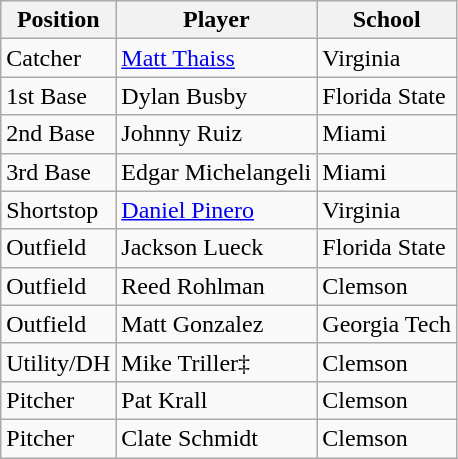<table class="wikitable">
<tr>
<th>Position</th>
<th>Player</th>
<th>School</th>
</tr>
<tr>
<td>Catcher</td>
<td><a href='#'>Matt Thaiss</a></td>
<td>Virginia</td>
</tr>
<tr>
<td>1st Base</td>
<td>Dylan Busby</td>
<td>Florida State</td>
</tr>
<tr>
<td>2nd Base</td>
<td>Johnny Ruiz</td>
<td>Miami</td>
</tr>
<tr>
<td>3rd Base</td>
<td>Edgar Michelangeli</td>
<td>Miami</td>
</tr>
<tr>
<td>Shortstop</td>
<td><a href='#'>Daniel Pinero</a></td>
<td>Virginia</td>
</tr>
<tr>
<td>Outfield</td>
<td>Jackson Lueck</td>
<td>Florida State</td>
</tr>
<tr>
<td>Outfield</td>
<td>Reed Rohlman</td>
<td>Clemson</td>
</tr>
<tr>
<td>Outfield</td>
<td>Matt Gonzalez</td>
<td>Georgia Tech</td>
</tr>
<tr>
<td>Utility/DH</td>
<td>Mike Triller‡</td>
<td>Clemson</td>
</tr>
<tr>
<td>Pitcher</td>
<td>Pat Krall</td>
<td>Clemson</td>
</tr>
<tr>
<td>Pitcher</td>
<td>Clate Schmidt</td>
<td>Clemson</td>
</tr>
</table>
